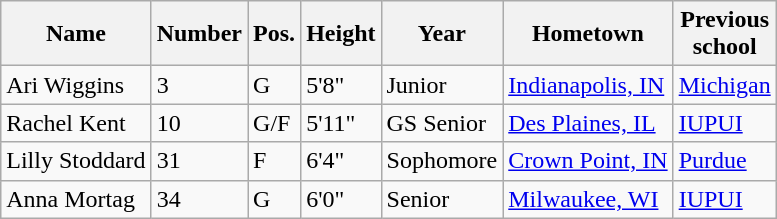<table class="wikitable sortable" border="1">
<tr>
<th>Name</th>
<th>Number</th>
<th>Pos.</th>
<th>Height</th>
<th>Year</th>
<th>Hometown</th>
<th>Previous<br>school</th>
</tr>
<tr>
<td>Ari Wiggins</td>
<td>3</td>
<td>G</td>
<td>5'8"</td>
<td>Junior</td>
<td><a href='#'>Indianapolis, IN</a></td>
<td><a href='#'>Michigan</a></td>
</tr>
<tr>
<td>Rachel Kent</td>
<td>10</td>
<td>G/F</td>
<td>5'11"</td>
<td>GS Senior</td>
<td><a href='#'>Des Plaines, IL</a></td>
<td><a href='#'>IUPUI</a></td>
</tr>
<tr>
<td>Lilly Stoddard</td>
<td>31</td>
<td>F</td>
<td>6'4"</td>
<td>Sophomore</td>
<td><a href='#'>Crown Point, IN</a></td>
<td><a href='#'>Purdue</a></td>
</tr>
<tr>
<td>Anna Mortag</td>
<td>34</td>
<td>G</td>
<td>6'0"</td>
<td>Senior</td>
<td><a href='#'>Milwaukee, WI</a></td>
<td><a href='#'>IUPUI</a></td>
</tr>
</table>
